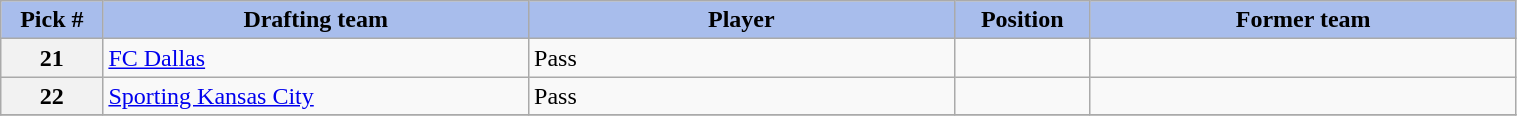<table class="wikitable sortable" style="width: 80%">
<tr>
<th style="background:#A8BDEC;" width=6%>Pick #</th>
<th width=25% style="background:#A8BDEC;">Drafting team</th>
<th width=25% style="background:#A8BDEC;">Player</th>
<th width=8% style="background:#A8BDEC;">Position</th>
<th width=25% style="background:#A8BDEC;">Former team</th>
</tr>
<tr>
<th>21</th>
<td><a href='#'>FC Dallas</a></td>
<td>Pass</td>
<td></td>
<td></td>
</tr>
<tr>
<th>22</th>
<td><a href='#'>Sporting Kansas City</a></td>
<td>Pass</td>
<td></td>
<td></td>
</tr>
<tr>
</tr>
</table>
